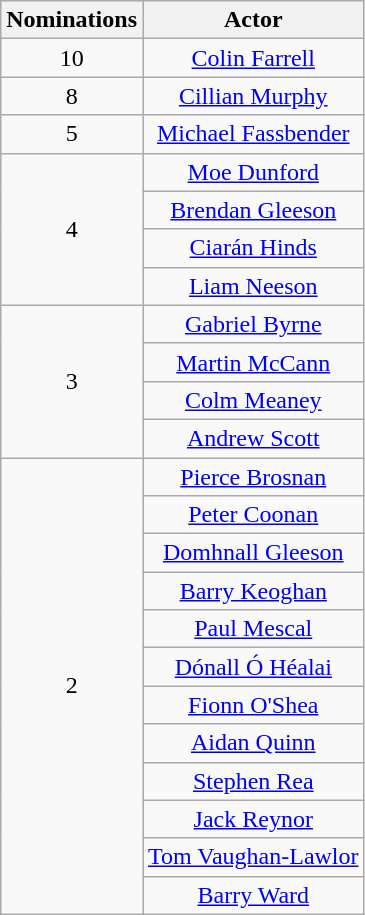<table class="wikitable" style="text-align:center;">
<tr>
<th scope="col" width="55">Nominations</th>
<th scope="col">Actor</th>
</tr>
<tr>
<td>10</td>
<td><a href='#'>Colin Farrell</a></td>
</tr>
<tr>
<td>8</td>
<td><a href='#'>Cillian Murphy</a></td>
</tr>
<tr>
<td>5</td>
<td><a href='#'>Michael Fassbender</a></td>
</tr>
<tr>
<td rowspan=4>4</td>
<td><a href='#'>Moe Dunford</a></td>
</tr>
<tr>
<td><a href='#'>Brendan Gleeson</a></td>
</tr>
<tr>
<td><a href='#'>Ciarán Hinds</a></td>
</tr>
<tr>
<td><a href='#'>Liam Neeson</a></td>
</tr>
<tr>
<td rowspan=4>3</td>
<td><a href='#'>Gabriel Byrne</a></td>
</tr>
<tr>
<td><a href='#'>Martin McCann</a></td>
</tr>
<tr>
<td><a href='#'>Colm Meaney</a></td>
</tr>
<tr>
<td><a href='#'>Andrew Scott</a></td>
</tr>
<tr>
<td rowspan=12>2</td>
<td><a href='#'>Pierce Brosnan</a></td>
</tr>
<tr>
<td><a href='#'>Peter Coonan</a></td>
</tr>
<tr>
<td><a href='#'>Domhnall Gleeson</a></td>
</tr>
<tr>
<td><a href='#'>Barry Keoghan</a></td>
</tr>
<tr>
<td><a href='#'>Paul Mescal</a></td>
</tr>
<tr>
<td><a href='#'>Dónall Ó Héalai</a></td>
</tr>
<tr>
<td><a href='#'>Fionn O'Shea</a></td>
</tr>
<tr>
<td><a href='#'>Aidan Quinn</a></td>
</tr>
<tr>
<td><a href='#'>Stephen Rea</a></td>
</tr>
<tr>
<td><a href='#'>Jack Reynor</a></td>
</tr>
<tr>
<td><a href='#'>Tom Vaughan-Lawlor</a></td>
</tr>
<tr>
<td><a href='#'>Barry Ward</a></td>
</tr>
</table>
